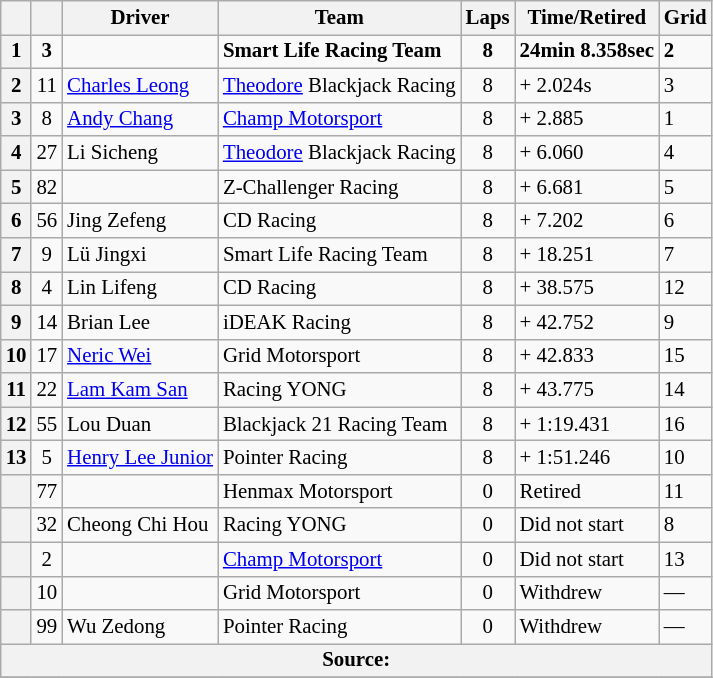<table class="wikitable" style="font-size: 87%;">
<tr>
<th></th>
<th></th>
<th>Driver</th>
<th>Team</th>
<th>Laps</th>
<th>Time/Retired</th>
<th>Grid</th>
</tr>
<tr>
<th>1</th>
<td align=center><strong>3</strong></td>
<td><strong> </strong></td>
<td><strong>Smart Life Racing Team</strong></td>
<td align=center><strong>8</strong></td>
<td><strong>24min 8.358sec</strong></td>
<td><strong>2</strong></td>
</tr>
<tr>
<th>2</th>
<td align=center>11</td>
<td> <a href='#'>Charles Leong</a></td>
<td><a href='#'>Theodore</a> Blackjack Racing</td>
<td align=center>8</td>
<td>+ 2.024s</td>
<td>3</td>
</tr>
<tr>
<th>3</th>
<td align=center>8</td>
<td> <a href='#'>Andy Chang</a></td>
<td><a href='#'>Champ Motorsport</a></td>
<td align=center>8</td>
<td>+ 2.885</td>
<td>1</td>
</tr>
<tr>
<th>4</th>
<td align=center>27</td>
<td> Li Sicheng</td>
<td><a href='#'>Theodore</a> Blackjack Racing</td>
<td align=center>8</td>
<td>+ 6.060</td>
<td>4</td>
</tr>
<tr>
<th>5</th>
<td align=center>82</td>
<td> </td>
<td>Z-Challenger Racing</td>
<td align=center>8</td>
<td>+ 6.681</td>
<td>5</td>
</tr>
<tr>
<th>6</th>
<td align=center>56</td>
<td> Jing Zefeng</td>
<td>CD Racing</td>
<td align=center>8</td>
<td>+ 7.202</td>
<td>6</td>
</tr>
<tr>
<th>7</th>
<td align=center>9</td>
<td> Lü Jingxi</td>
<td>Smart Life Racing Team</td>
<td align=center>8</td>
<td>+ 18.251</td>
<td>7</td>
</tr>
<tr>
<th>8</th>
<td align=center>4</td>
<td> Lin Lifeng</td>
<td>CD Racing</td>
<td align=center>8</td>
<td>+ 38.575</td>
<td>12</td>
</tr>
<tr>
<th>9</th>
<td align=center>14</td>
<td> Brian Lee</td>
<td>iDEAK Racing</td>
<td align=center>8</td>
<td>+ 42.752</td>
<td>9</td>
</tr>
<tr>
<th>10</th>
<td align=center>17</td>
<td> <a href='#'>Neric Wei</a></td>
<td>Grid Motorsport</td>
<td align=center>8</td>
<td>+ 42.833</td>
<td>15</td>
</tr>
<tr>
<th>11</th>
<td align=center>22</td>
<td> <a href='#'>Lam Kam San</a></td>
<td>Racing YONG</td>
<td align=center>8</td>
<td>+ 43.775</td>
<td>14</td>
</tr>
<tr>
<th>12</th>
<td align=center>55</td>
<td> Lou Duan</td>
<td>Blackjack 21 Racing Team</td>
<td align=center>8</td>
<td>+ 1:19.431</td>
<td>16</td>
</tr>
<tr>
<th>13</th>
<td align=center>5</td>
<td> <a href='#'>Henry Lee Junior</a></td>
<td>Pointer Racing</td>
<td align=center>8</td>
<td>+ 1:51.246</td>
<td>10</td>
</tr>
<tr>
<th></th>
<td align=center>77</td>
<td> </td>
<td>Henmax Motorsport</td>
<td align=center>0</td>
<td>Retired</td>
<td>11</td>
</tr>
<tr>
<th></th>
<td align=center>32</td>
<td> Cheong Chi Hou</td>
<td>Racing YONG</td>
<td align=center>0</td>
<td>Did not start</td>
<td>8</td>
</tr>
<tr>
<th></th>
<td align=center>2</td>
<td> </td>
<td><a href='#'>Champ Motorsport</a></td>
<td align=center>0</td>
<td>Did not start</td>
<td>13</td>
</tr>
<tr>
<th></th>
<td align=center>10</td>
<td> </td>
<td>Grid Motorsport</td>
<td align=center>0</td>
<td>Withdrew</td>
<td>—</td>
</tr>
<tr>
<th></th>
<td align=center>99</td>
<td> Wu Zedong</td>
<td>Pointer Racing</td>
<td align=center>0</td>
<td>Withdrew</td>
<td>—</td>
</tr>
<tr>
<th colspan="7">Source:</th>
</tr>
<tr>
</tr>
</table>
